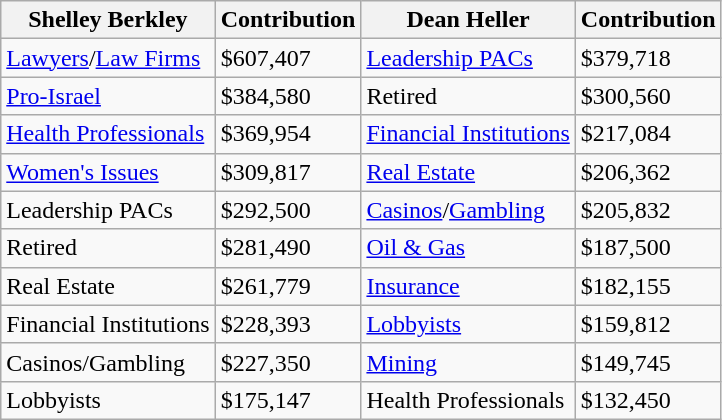<table class="wikitable sortable">
<tr>
<th>Shelley Berkley</th>
<th>Contribution</th>
<th>Dean Heller</th>
<th>Contribution</th>
</tr>
<tr>
<td><a href='#'>Lawyers</a>/<a href='#'>Law Firms</a></td>
<td>$607,407</td>
<td><a href='#'>Leadership PACs</a></td>
<td>$379,718</td>
</tr>
<tr>
<td><a href='#'>Pro-Israel</a></td>
<td>$384,580</td>
<td>Retired</td>
<td>$300,560</td>
</tr>
<tr>
<td><a href='#'>Health Professionals</a></td>
<td>$369,954</td>
<td><a href='#'>Financial Institutions</a></td>
<td>$217,084</td>
</tr>
<tr>
<td><a href='#'>Women's Issues</a></td>
<td>$309,817</td>
<td><a href='#'>Real Estate</a></td>
<td>$206,362</td>
</tr>
<tr>
<td>Leadership PACs</td>
<td>$292,500</td>
<td><a href='#'>Casinos</a>/<a href='#'>Gambling</a></td>
<td>$205,832</td>
</tr>
<tr>
<td>Retired</td>
<td>$281,490</td>
<td><a href='#'>Oil & Gas</a></td>
<td>$187,500</td>
</tr>
<tr>
<td>Real Estate</td>
<td>$261,779</td>
<td><a href='#'>Insurance</a></td>
<td>$182,155</td>
</tr>
<tr>
<td>Financial Institutions</td>
<td>$228,393</td>
<td><a href='#'>Lobbyists</a></td>
<td>$159,812</td>
</tr>
<tr>
<td>Casinos/Gambling</td>
<td>$227,350</td>
<td><a href='#'>Mining</a></td>
<td>$149,745</td>
</tr>
<tr>
<td>Lobbyists</td>
<td>$175,147</td>
<td>Health Professionals</td>
<td>$132,450</td>
</tr>
</table>
